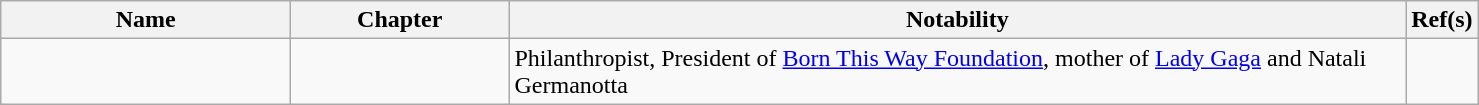<table class="wikitable sortable" style="width:78%;">
<tr valign="top">
<th style="width:20%;">Name</th>
<th style="width:15%;">Chapter</th>
<th style="width:62%;" class="unsortable">Notability</th>
<th style="width:3%;" class="unsortable">Ref(s)</th>
</tr>
<tr valign="top">
<td></td>
<td></td>
<td>Philanthropist, President of <a href='#'>Born This Way Foundation</a>, mother of <a href='#'>Lady Gaga</a> and Natali Germanotta</td>
<td></td>
</tr>
</table>
